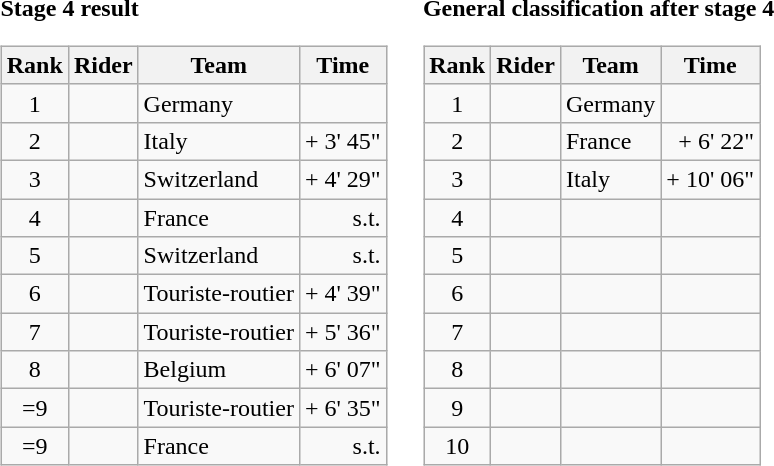<table>
<tr>
<td><strong>Stage 4 result</strong><br><table class="wikitable">
<tr>
<th scope="col">Rank</th>
<th scope="col">Rider</th>
<th scope="col">Team</th>
<th scope="col">Time</th>
</tr>
<tr>
<td style="text-align:center;">1</td>
<td></td>
<td>Germany</td>
<td style="text-align:right;"></td>
</tr>
<tr>
<td style="text-align:center;">2</td>
<td></td>
<td>Italy</td>
<td style="text-align:right;">+ 3' 45"</td>
</tr>
<tr>
<td style="text-align:center;">3</td>
<td></td>
<td>Switzerland</td>
<td style="text-align:right;">+ 4' 29"</td>
</tr>
<tr>
<td style="text-align:center;">4</td>
<td></td>
<td>France</td>
<td style="text-align:right;">s.t.</td>
</tr>
<tr>
<td style="text-align:center;">5</td>
<td></td>
<td>Switzerland</td>
<td style="text-align:right;">s.t.</td>
</tr>
<tr>
<td style="text-align:center;">6</td>
<td></td>
<td>Touriste-routier</td>
<td style="text-align:right;">+ 4' 39"</td>
</tr>
<tr>
<td style="text-align:center;">7</td>
<td></td>
<td>Touriste-routier</td>
<td style="text-align:right;">+ 5' 36"</td>
</tr>
<tr>
<td style="text-align:center;">8</td>
<td></td>
<td>Belgium</td>
<td style="text-align:right;">+ 6' 07"</td>
</tr>
<tr>
<td style="text-align:center;">=9</td>
<td></td>
<td>Touriste-routier</td>
<td style="text-align:right;">+ 6' 35"</td>
</tr>
<tr>
<td style="text-align:center;">=9</td>
<td></td>
<td>France</td>
<td style="text-align:right;">s.t.</td>
</tr>
</table>
</td>
<td></td>
<td><strong>General classification after stage 4</strong><br><table class="wikitable">
<tr>
<th scope="col">Rank</th>
<th scope="col">Rider</th>
<th scope="col">Team</th>
<th scope="col">Time</th>
</tr>
<tr>
<td style="text-align:center;">1</td>
<td></td>
<td>Germany</td>
<td style="text-align:right;"></td>
</tr>
<tr>
<td style="text-align:center;">2</td>
<td></td>
<td>France</td>
<td style="text-align:right;">+ 6' 22"</td>
</tr>
<tr>
<td style="text-align:center;">3</td>
<td></td>
<td>Italy</td>
<td style="text-align:right;">+ 10' 06"</td>
</tr>
<tr>
<td style="text-align:center;">4</td>
<td></td>
<td></td>
<td></td>
</tr>
<tr>
<td style="text-align:center;">5</td>
<td></td>
<td></td>
<td></td>
</tr>
<tr>
<td style="text-align:center;">6</td>
<td></td>
<td></td>
<td></td>
</tr>
<tr>
<td style="text-align:center;">7</td>
<td></td>
<td></td>
<td></td>
</tr>
<tr>
<td style="text-align:center;">8</td>
<td></td>
<td></td>
<td></td>
</tr>
<tr>
<td style="text-align:center;">9</td>
<td></td>
<td></td>
<td></td>
</tr>
<tr>
<td style="text-align:center;">10</td>
<td></td>
<td></td>
<td></td>
</tr>
</table>
</td>
</tr>
</table>
